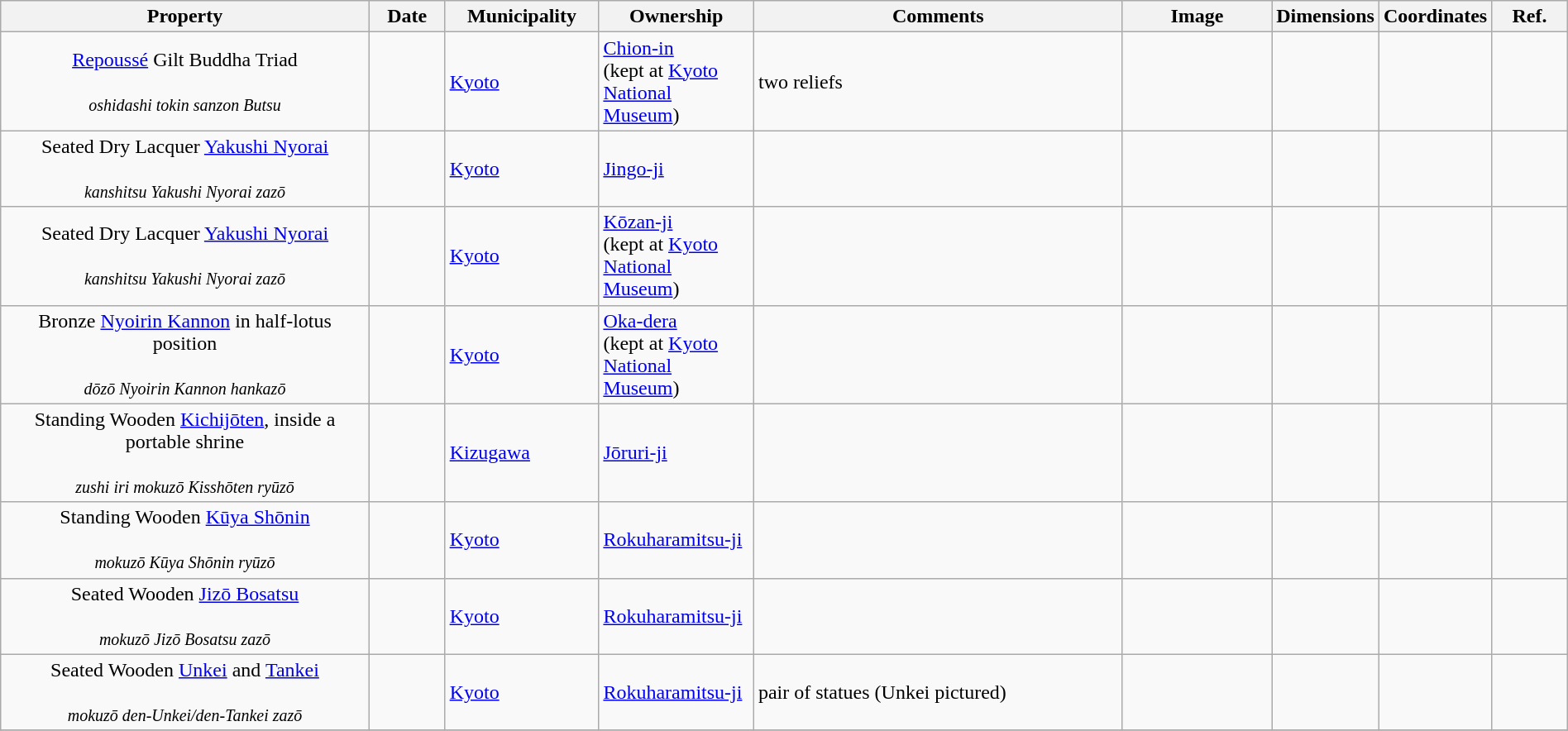<table class="wikitable sortable"  style="width:100%;">
<tr>
<th width="25%" align="left">Property</th>
<th width="5%" align="left" data-sort-type="number">Date</th>
<th width="10%" align="left">Municipality</th>
<th width="10%" align="left">Ownership</th>
<th width="25%" align="left" class="unsortable">Comments</th>
<th width="10%" align="left" class="unsortable">Image</th>
<th width="5%" align="left" class="unsortable">Dimensions</th>
<th width="5%" align="left" class="unsortable">Coordinates</th>
<th width="5%" align="left" class="unsortable">Ref.</th>
</tr>
<tr>
<td align="center"><a href='#'>Repoussé</a> Gilt Buddha Triad<br><br><small><em>oshidashi tokin sanzon Butsu</em></small></td>
<td></td>
<td><a href='#'>Kyoto</a></td>
<td><a href='#'>Chion-in</a><br>(kept at <a href='#'>Kyoto National Museum</a>)</td>
<td>two reliefs</td>
<td></td>
<td></td>
<td></td>
<td></td>
</tr>
<tr>
<td align="center">Seated Dry Lacquer <a href='#'>Yakushi Nyorai</a><br><br><small><em>kanshitsu Yakushi Nyorai zazō</em></small></td>
<td></td>
<td><a href='#'>Kyoto</a></td>
<td><a href='#'>Jingo-ji</a></td>
<td></td>
<td></td>
<td></td>
<td></td>
<td></td>
</tr>
<tr>
<td align="center">Seated Dry Lacquer <a href='#'>Yakushi Nyorai</a><br><br><small><em>kanshitsu Yakushi Nyorai zazō</em></small></td>
<td></td>
<td><a href='#'>Kyoto</a></td>
<td><a href='#'>Kōzan-ji</a><br>(kept at <a href='#'>Kyoto National Museum</a>)</td>
<td></td>
<td></td>
<td></td>
<td></td>
<td></td>
</tr>
<tr>
<td align="center">Bronze <a href='#'>Nyoirin Kannon</a> in half-lotus position<br><br><small><em>dōzō Nyoirin Kannon hankazō</em></small></td>
<td></td>
<td><a href='#'>Kyoto</a></td>
<td><a href='#'>Oka-dera</a><br>(kept at <a href='#'>Kyoto National Museum</a>)</td>
<td></td>
<td></td>
<td></td>
<td></td>
<td></td>
</tr>
<tr>
<td align="center">Standing Wooden <a href='#'>Kichijōten</a>, inside a portable shrine<br><br><small><em>zushi iri mokuzō Kisshōten ryūzō</em></small></td>
<td></td>
<td><a href='#'>Kizugawa</a></td>
<td><a href='#'>Jōruri-ji</a></td>
<td></td>
<td></td>
<td></td>
<td></td>
<td></td>
</tr>
<tr>
<td align="center">Standing Wooden <a href='#'>Kūya Shōnin</a><br><br><small><em>mokuzō Kūya Shōnin ryūzō</em></small></td>
<td></td>
<td><a href='#'>Kyoto</a></td>
<td><a href='#'>Rokuharamitsu-ji</a></td>
<td></td>
<td></td>
<td></td>
<td></td>
<td></td>
</tr>
<tr>
<td align="center">Seated Wooden <a href='#'>Jizō Bosatsu</a><br><br><small><em>mokuzō Jizō Bosatsu zazō</em></small></td>
<td></td>
<td><a href='#'>Kyoto</a></td>
<td><a href='#'>Rokuharamitsu-ji</a></td>
<td></td>
<td></td>
<td></td>
<td></td>
<td></td>
</tr>
<tr>
<td align="center">Seated Wooden <a href='#'>Unkei</a> and <a href='#'>Tankei</a><br><br><small><em>mokuzō den-Unkei/den-Tankei zazō</em></small></td>
<td></td>
<td><a href='#'>Kyoto</a></td>
<td><a href='#'>Rokuharamitsu-ji</a></td>
<td>pair of statues (Unkei pictured)</td>
<td></td>
<td></td>
<td></td>
<td></td>
</tr>
<tr>
</tr>
</table>
